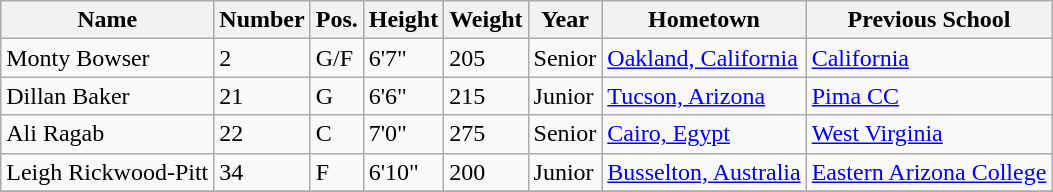<table class="wikitable sortable" border="1">
<tr align=center>
<th style=>Name</th>
<th style=>Number</th>
<th style=>Pos.</th>
<th style=>Height</th>
<th style=>Weight</th>
<th style=>Year</th>
<th style=>Hometown</th>
<th style=>Previous School</th>
</tr>
<tr>
<td>Monty Bowser</td>
<td>2</td>
<td>G/F</td>
<td>6'7"</td>
<td>205</td>
<td>Senior</td>
<td><a href='#'>Oakland, California</a></td>
<td><a href='#'>California</a></td>
</tr>
<tr>
<td>Dillan Baker</td>
<td>21</td>
<td>G</td>
<td>6'6"</td>
<td>215</td>
<td>Junior</td>
<td><a href='#'>Tucson, Arizona</a></td>
<td><a href='#'>Pima CC</a></td>
</tr>
<tr>
<td>Ali Ragab</td>
<td>22</td>
<td>C</td>
<td>7'0"</td>
<td>275</td>
<td>Senior</td>
<td><a href='#'>Cairo, Egypt</a></td>
<td><a href='#'>West Virginia</a></td>
</tr>
<tr>
<td>Leigh Rickwood-Pitt</td>
<td>34</td>
<td>F</td>
<td>6'10"</td>
<td>200</td>
<td>Junior</td>
<td><a href='#'>Busselton, Australia</a></td>
<td><a href='#'>Eastern Arizona College</a></td>
</tr>
<tr>
</tr>
</table>
